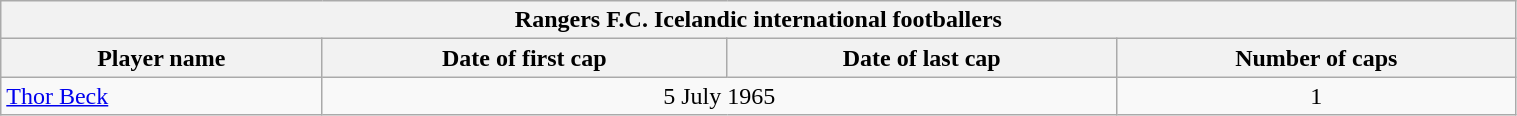<table class="wikitable plainrowheaders" style="width: 80%;">
<tr>
<th colspan=5>Rangers F.C. Icelandic international footballers </th>
</tr>
<tr>
<th scope="col">Player name</th>
<th scope="col">Date of first cap</th>
<th scope="col">Date of last cap</th>
<th scope="col">Number of caps</th>
</tr>
<tr>
<td><a href='#'>Thor Beck</a></td>
<td align="center" colspan="2">5 July 1965</td>
<td align="center">1</td>
</tr>
</table>
